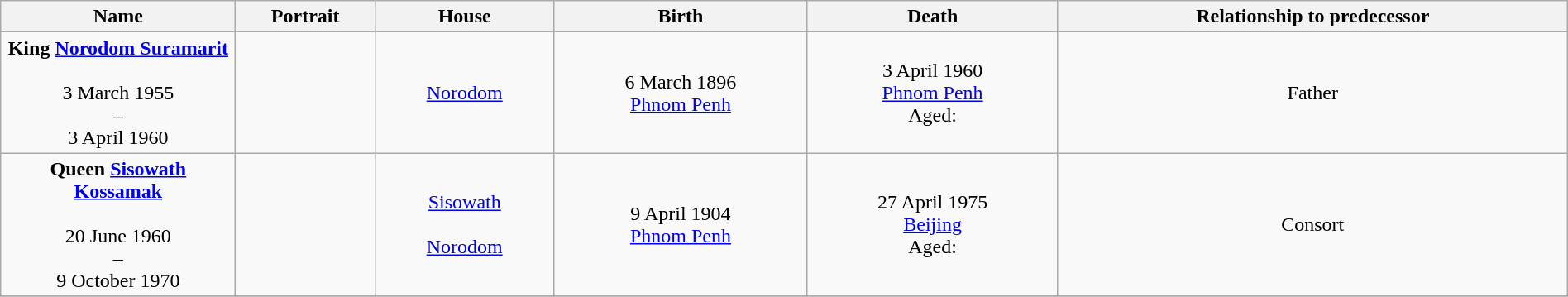<table style="text-align:center; width:100%" class="wikitable">
<tr>
<th width=15%>Name</th>
<th width=105px>Portrait</th>
<th>House</th>
<th>Birth</th>
<th>Death</th>
<th>Relationship to predecessor</th>
</tr>
<tr>
<td><strong>King <a href='#'>Norodom Suramarit</a></strong><br><br>3 March 1955<br>–<br>3 April 1960<br></td>
<td></td>
<td><a href='#'>Norodom</a></td>
<td>6 March 1896<br><a href='#'>Phnom Penh</a></td>
<td>3 April 1960<br><a href='#'>Phnom Penh</a><br>Aged: </td>
<td>Father</td>
</tr>
<tr>
<td><strong>Queen <a href='#'>Sisowath Kossamak</a></strong><br><br>20 June 1960<br>–<br>9 October 1970<br></td>
<td></td>
<td><a href='#'>Sisowath</a><br><br><a href='#'>Norodom</a><br></td>
<td>9 April 1904<br><a href='#'>Phnom Penh</a></td>
<td>27 April 1975<br><a href='#'>Beijing</a><br>Aged: </td>
<td>Consort</td>
</tr>
<tr>
</tr>
</table>
